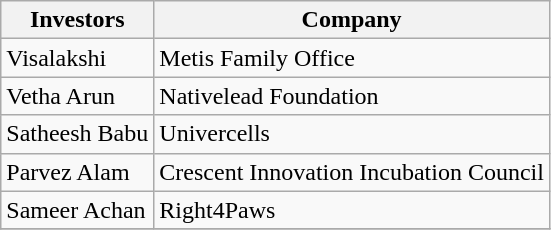<table class="wikitable">
<tr>
<th style="background: ;color:black">Investors</th>
<th style="background: ;color:black">Company</th>
</tr>
<tr>
<td>Visalakshi</td>
<td>Metis Family Office</td>
</tr>
<tr>
<td>Vetha Arun</td>
<td>Nativelead Foundation</td>
</tr>
<tr>
<td>Satheesh Babu</td>
<td>Univercells</td>
</tr>
<tr>
<td>Parvez Alam</td>
<td>Crescent Innovation Incubation Council</td>
</tr>
<tr>
<td>Sameer Achan</td>
<td>Right4Paws</td>
</tr>
<tr>
</tr>
</table>
